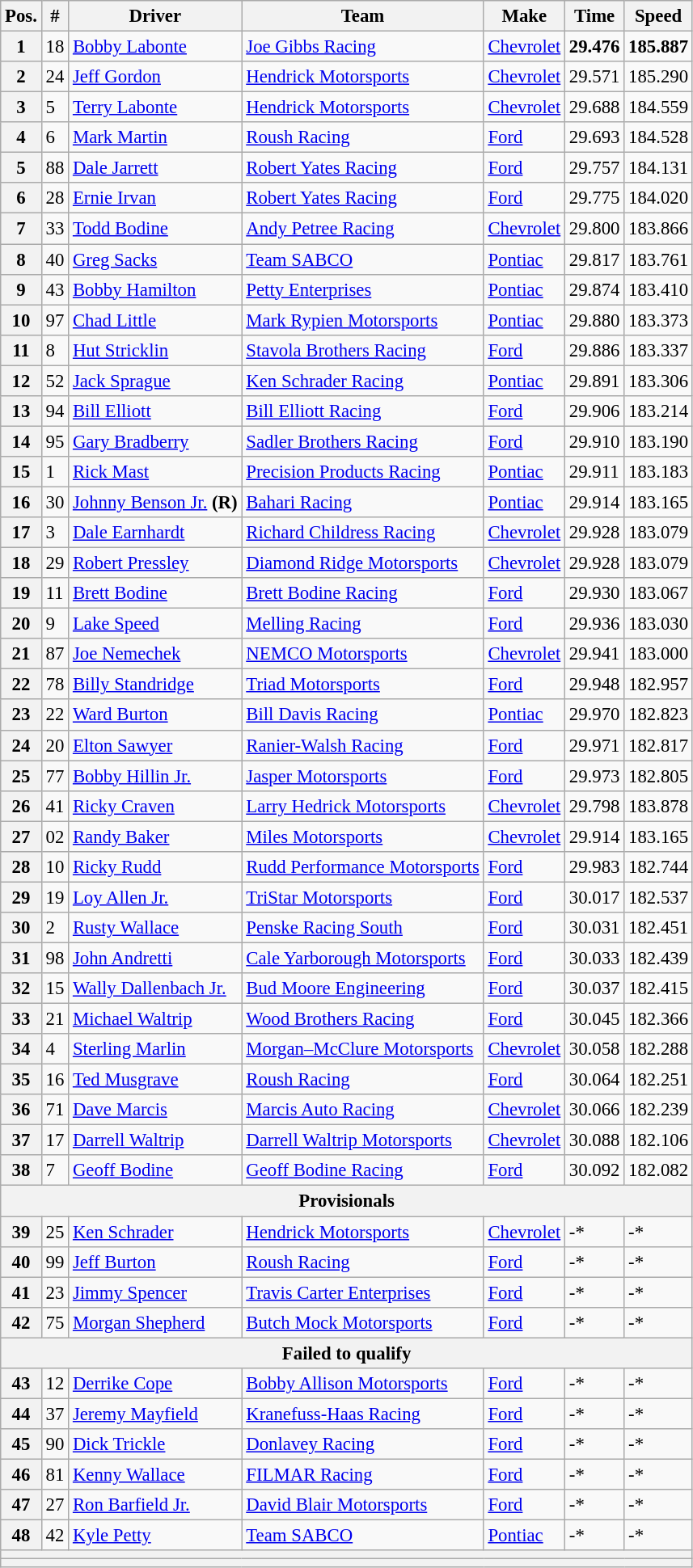<table class="wikitable" style="font-size:95%">
<tr>
<th>Pos.</th>
<th>#</th>
<th>Driver</th>
<th>Team</th>
<th>Make</th>
<th>Time</th>
<th>Speed</th>
</tr>
<tr>
<th>1</th>
<td>18</td>
<td><a href='#'>Bobby Labonte</a></td>
<td><a href='#'>Joe Gibbs Racing</a></td>
<td><a href='#'>Chevrolet</a></td>
<td><strong>29.476</strong></td>
<td><strong>185.887</strong></td>
</tr>
<tr>
<th>2</th>
<td>24</td>
<td><a href='#'>Jeff Gordon</a></td>
<td><a href='#'>Hendrick Motorsports</a></td>
<td><a href='#'>Chevrolet</a></td>
<td>29.571</td>
<td>185.290</td>
</tr>
<tr>
<th>3</th>
<td>5</td>
<td><a href='#'>Terry Labonte</a></td>
<td><a href='#'>Hendrick Motorsports</a></td>
<td><a href='#'>Chevrolet</a></td>
<td>29.688</td>
<td>184.559</td>
</tr>
<tr>
<th>4</th>
<td>6</td>
<td><a href='#'>Mark Martin</a></td>
<td><a href='#'>Roush Racing</a></td>
<td><a href='#'>Ford</a></td>
<td>29.693</td>
<td>184.528</td>
</tr>
<tr>
<th>5</th>
<td>88</td>
<td><a href='#'>Dale Jarrett</a></td>
<td><a href='#'>Robert Yates Racing</a></td>
<td><a href='#'>Ford</a></td>
<td>29.757</td>
<td>184.131</td>
</tr>
<tr>
<th>6</th>
<td>28</td>
<td><a href='#'>Ernie Irvan</a></td>
<td><a href='#'>Robert Yates Racing</a></td>
<td><a href='#'>Ford</a></td>
<td>29.775</td>
<td>184.020</td>
</tr>
<tr>
<th>7</th>
<td>33</td>
<td><a href='#'>Todd Bodine</a></td>
<td><a href='#'>Andy Petree Racing</a></td>
<td><a href='#'>Chevrolet</a></td>
<td>29.800</td>
<td>183.866</td>
</tr>
<tr>
<th>8</th>
<td>40</td>
<td><a href='#'>Greg Sacks</a></td>
<td><a href='#'>Team SABCO</a></td>
<td><a href='#'>Pontiac</a></td>
<td>29.817</td>
<td>183.761</td>
</tr>
<tr>
<th>9</th>
<td>43</td>
<td><a href='#'>Bobby Hamilton</a></td>
<td><a href='#'>Petty Enterprises</a></td>
<td><a href='#'>Pontiac</a></td>
<td>29.874</td>
<td>183.410</td>
</tr>
<tr>
<th>10</th>
<td>97</td>
<td><a href='#'>Chad Little</a></td>
<td><a href='#'>Mark Rypien Motorsports</a></td>
<td><a href='#'>Pontiac</a></td>
<td>29.880</td>
<td>183.373</td>
</tr>
<tr>
<th>11</th>
<td>8</td>
<td><a href='#'>Hut Stricklin</a></td>
<td><a href='#'>Stavola Brothers Racing</a></td>
<td><a href='#'>Ford</a></td>
<td>29.886</td>
<td>183.337</td>
</tr>
<tr>
<th>12</th>
<td>52</td>
<td><a href='#'>Jack Sprague</a></td>
<td><a href='#'>Ken Schrader Racing</a></td>
<td><a href='#'>Pontiac</a></td>
<td>29.891</td>
<td>183.306</td>
</tr>
<tr>
<th>13</th>
<td>94</td>
<td><a href='#'>Bill Elliott</a></td>
<td><a href='#'>Bill Elliott Racing</a></td>
<td><a href='#'>Ford</a></td>
<td>29.906</td>
<td>183.214</td>
</tr>
<tr>
<th>14</th>
<td>95</td>
<td><a href='#'>Gary Bradberry</a></td>
<td><a href='#'>Sadler Brothers Racing</a></td>
<td><a href='#'>Ford</a></td>
<td>29.910</td>
<td>183.190</td>
</tr>
<tr>
<th>15</th>
<td>1</td>
<td><a href='#'>Rick Mast</a></td>
<td><a href='#'>Precision Products Racing</a></td>
<td><a href='#'>Pontiac</a></td>
<td>29.911</td>
<td>183.183</td>
</tr>
<tr>
<th>16</th>
<td>30</td>
<td><a href='#'>Johnny Benson Jr.</a> <strong>(R)</strong></td>
<td><a href='#'>Bahari Racing</a></td>
<td><a href='#'>Pontiac</a></td>
<td>29.914</td>
<td>183.165</td>
</tr>
<tr>
<th>17</th>
<td>3</td>
<td><a href='#'>Dale Earnhardt</a></td>
<td><a href='#'>Richard Childress Racing</a></td>
<td><a href='#'>Chevrolet</a></td>
<td>29.928</td>
<td>183.079</td>
</tr>
<tr>
<th>18</th>
<td>29</td>
<td><a href='#'>Robert Pressley</a></td>
<td><a href='#'>Diamond Ridge Motorsports</a></td>
<td><a href='#'>Chevrolet</a></td>
<td>29.928</td>
<td>183.079</td>
</tr>
<tr>
<th>19</th>
<td>11</td>
<td><a href='#'>Brett Bodine</a></td>
<td><a href='#'>Brett Bodine Racing</a></td>
<td><a href='#'>Ford</a></td>
<td>29.930</td>
<td>183.067</td>
</tr>
<tr>
<th>20</th>
<td>9</td>
<td><a href='#'>Lake Speed</a></td>
<td><a href='#'>Melling Racing</a></td>
<td><a href='#'>Ford</a></td>
<td>29.936</td>
<td>183.030</td>
</tr>
<tr>
<th>21</th>
<td>87</td>
<td><a href='#'>Joe Nemechek</a></td>
<td><a href='#'>NEMCO Motorsports</a></td>
<td><a href='#'>Chevrolet</a></td>
<td>29.941</td>
<td>183.000</td>
</tr>
<tr>
<th>22</th>
<td>78</td>
<td><a href='#'>Billy Standridge</a></td>
<td><a href='#'>Triad Motorsports</a></td>
<td><a href='#'>Ford</a></td>
<td>29.948</td>
<td>182.957</td>
</tr>
<tr>
<th>23</th>
<td>22</td>
<td><a href='#'>Ward Burton</a></td>
<td><a href='#'>Bill Davis Racing</a></td>
<td><a href='#'>Pontiac</a></td>
<td>29.970</td>
<td>182.823</td>
</tr>
<tr>
<th>24</th>
<td>20</td>
<td><a href='#'>Elton Sawyer</a></td>
<td><a href='#'>Ranier-Walsh Racing</a></td>
<td><a href='#'>Ford</a></td>
<td>29.971</td>
<td>182.817</td>
</tr>
<tr>
<th>25</th>
<td>77</td>
<td><a href='#'>Bobby Hillin Jr.</a></td>
<td><a href='#'>Jasper Motorsports</a></td>
<td><a href='#'>Ford</a></td>
<td>29.973</td>
<td>182.805</td>
</tr>
<tr>
<th>26</th>
<td>41</td>
<td><a href='#'>Ricky Craven</a></td>
<td><a href='#'>Larry Hedrick Motorsports</a></td>
<td><a href='#'>Chevrolet</a></td>
<td>29.798</td>
<td>183.878</td>
</tr>
<tr>
<th>27</th>
<td>02</td>
<td><a href='#'>Randy Baker</a></td>
<td><a href='#'>Miles Motorsports</a></td>
<td><a href='#'>Chevrolet</a></td>
<td>29.914</td>
<td>183.165</td>
</tr>
<tr>
<th>28</th>
<td>10</td>
<td><a href='#'>Ricky Rudd</a></td>
<td><a href='#'>Rudd Performance Motorsports</a></td>
<td><a href='#'>Ford</a></td>
<td>29.983</td>
<td>182.744</td>
</tr>
<tr>
<th>29</th>
<td>19</td>
<td><a href='#'>Loy Allen Jr.</a></td>
<td><a href='#'>TriStar Motorsports</a></td>
<td><a href='#'>Ford</a></td>
<td>30.017</td>
<td>182.537</td>
</tr>
<tr>
<th>30</th>
<td>2</td>
<td><a href='#'>Rusty Wallace</a></td>
<td><a href='#'>Penske Racing South</a></td>
<td><a href='#'>Ford</a></td>
<td>30.031</td>
<td>182.451</td>
</tr>
<tr>
<th>31</th>
<td>98</td>
<td><a href='#'>John Andretti</a></td>
<td><a href='#'>Cale Yarborough Motorsports</a></td>
<td><a href='#'>Ford</a></td>
<td>30.033</td>
<td>182.439</td>
</tr>
<tr>
<th>32</th>
<td>15</td>
<td><a href='#'>Wally Dallenbach Jr.</a></td>
<td><a href='#'>Bud Moore Engineering</a></td>
<td><a href='#'>Ford</a></td>
<td>30.037</td>
<td>182.415</td>
</tr>
<tr>
<th>33</th>
<td>21</td>
<td><a href='#'>Michael Waltrip</a></td>
<td><a href='#'>Wood Brothers Racing</a></td>
<td><a href='#'>Ford</a></td>
<td>30.045</td>
<td>182.366</td>
</tr>
<tr>
<th>34</th>
<td>4</td>
<td><a href='#'>Sterling Marlin</a></td>
<td><a href='#'>Morgan–McClure Motorsports</a></td>
<td><a href='#'>Chevrolet</a></td>
<td>30.058</td>
<td>182.288</td>
</tr>
<tr>
<th>35</th>
<td>16</td>
<td><a href='#'>Ted Musgrave</a></td>
<td><a href='#'>Roush Racing</a></td>
<td><a href='#'>Ford</a></td>
<td>30.064</td>
<td>182.251</td>
</tr>
<tr>
<th>36</th>
<td>71</td>
<td><a href='#'>Dave Marcis</a></td>
<td><a href='#'>Marcis Auto Racing</a></td>
<td><a href='#'>Chevrolet</a></td>
<td>30.066</td>
<td>182.239</td>
</tr>
<tr>
<th>37</th>
<td>17</td>
<td><a href='#'>Darrell Waltrip</a></td>
<td><a href='#'>Darrell Waltrip Motorsports</a></td>
<td><a href='#'>Chevrolet</a></td>
<td>30.088</td>
<td>182.106</td>
</tr>
<tr>
<th>38</th>
<td>7</td>
<td><a href='#'>Geoff Bodine</a></td>
<td><a href='#'>Geoff Bodine Racing</a></td>
<td><a href='#'>Ford</a></td>
<td>30.092</td>
<td>182.082</td>
</tr>
<tr>
<th colspan="7">Provisionals</th>
</tr>
<tr>
<th>39</th>
<td>25</td>
<td><a href='#'>Ken Schrader</a></td>
<td><a href='#'>Hendrick Motorsports</a></td>
<td><a href='#'>Chevrolet</a></td>
<td>-*</td>
<td>-*</td>
</tr>
<tr>
<th>40</th>
<td>99</td>
<td><a href='#'>Jeff Burton</a></td>
<td><a href='#'>Roush Racing</a></td>
<td><a href='#'>Ford</a></td>
<td>-*</td>
<td>-*</td>
</tr>
<tr>
<th>41</th>
<td>23</td>
<td><a href='#'>Jimmy Spencer</a></td>
<td><a href='#'>Travis Carter Enterprises</a></td>
<td><a href='#'>Ford</a></td>
<td>-*</td>
<td>-*</td>
</tr>
<tr>
<th>42</th>
<td>75</td>
<td><a href='#'>Morgan Shepherd</a></td>
<td><a href='#'>Butch Mock Motorsports</a></td>
<td><a href='#'>Ford</a></td>
<td>-*</td>
<td>-*</td>
</tr>
<tr>
<th colspan="7">Failed to qualify</th>
</tr>
<tr>
<th>43</th>
<td>12</td>
<td><a href='#'>Derrike Cope</a></td>
<td><a href='#'>Bobby Allison Motorsports</a></td>
<td><a href='#'>Ford</a></td>
<td>-*</td>
<td>-*</td>
</tr>
<tr>
<th>44</th>
<td>37</td>
<td><a href='#'>Jeremy Mayfield</a></td>
<td><a href='#'>Kranefuss-Haas Racing</a></td>
<td><a href='#'>Ford</a></td>
<td>-*</td>
<td>-*</td>
</tr>
<tr>
<th>45</th>
<td>90</td>
<td><a href='#'>Dick Trickle</a></td>
<td><a href='#'>Donlavey Racing</a></td>
<td><a href='#'>Ford</a></td>
<td>-*</td>
<td>-*</td>
</tr>
<tr>
<th>46</th>
<td>81</td>
<td><a href='#'>Kenny Wallace</a></td>
<td><a href='#'>FILMAR Racing</a></td>
<td><a href='#'>Ford</a></td>
<td>-*</td>
<td>-*</td>
</tr>
<tr>
<th>47</th>
<td>27</td>
<td><a href='#'>Ron Barfield Jr.</a></td>
<td><a href='#'>David Blair Motorsports</a></td>
<td><a href='#'>Ford</a></td>
<td>-*</td>
<td>-*</td>
</tr>
<tr>
<th>48</th>
<td>42</td>
<td><a href='#'>Kyle Petty</a></td>
<td><a href='#'>Team SABCO</a></td>
<td><a href='#'>Pontiac</a></td>
<td>-*</td>
<td>-*</td>
</tr>
<tr>
<th colspan="7"></th>
</tr>
<tr>
<th colspan="7"></th>
</tr>
</table>
